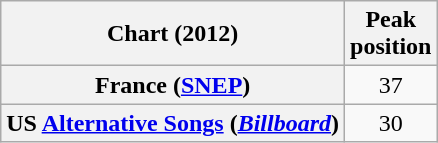<table class="wikitable sortable plainrowheaders" style="text-align:center">
<tr>
<th scope="col">Chart (2012)</th>
<th scope="col">Peak<br> position</th>
</tr>
<tr>
<th scope="row">France (<a href='#'>SNEP</a>)</th>
<td>37</td>
</tr>
<tr>
<th scope="row">US <a href='#'>Alternative Songs</a> (<em><a href='#'>Billboard</a></em>)</th>
<td>30</td>
</tr>
</table>
